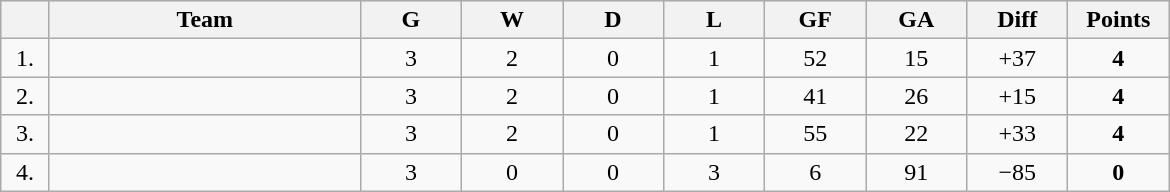<table class=wikitable style="text-align:center">
<tr bgcolor="#DCDCDC">
<th width="25"></th>
<th width="200">Team</th>
<th width="60">G</th>
<th width="60">W</th>
<th width="60">D</th>
<th width="60">L</th>
<th width="60">GF</th>
<th width="60">GA</th>
<th width="60">Diff</th>
<th width="60">Points</th>
</tr>
<tr bgcolor=>
<td>1.</td>
<td align=left></td>
<td>3</td>
<td>2</td>
<td>0</td>
<td>1</td>
<td>52</td>
<td>15</td>
<td>+37</td>
<td><strong>4</strong></td>
</tr>
<tr bgcolor=>
<td>2.</td>
<td align=left></td>
<td>3</td>
<td>2</td>
<td>0</td>
<td>1</td>
<td>41</td>
<td>26</td>
<td>+15</td>
<td><strong>4</strong></td>
</tr>
<tr bgcolor=>
<td>3.</td>
<td align=left></td>
<td>3</td>
<td>2</td>
<td>0</td>
<td>1</td>
<td>55</td>
<td>22</td>
<td>+33</td>
<td><strong>4</strong></td>
</tr>
<tr bgcolor=>
<td>4.</td>
<td align=left></td>
<td>3</td>
<td>0</td>
<td>0</td>
<td>3</td>
<td>6</td>
<td>91</td>
<td>−85</td>
<td><strong>0</strong></td>
</tr>
</table>
